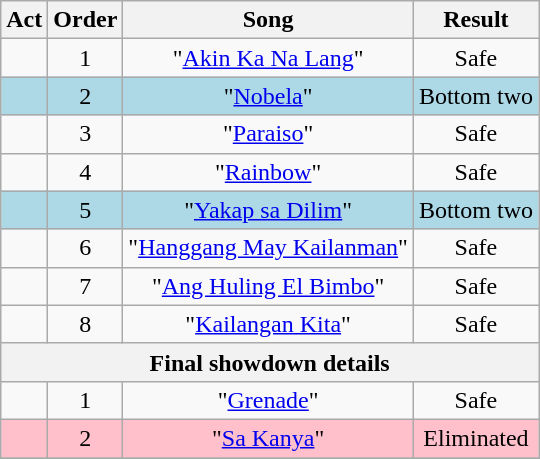<table class="wikitable" style="text-align:center;">
<tr>
<th scope="col" style="text-align:center;">Act</th>
<th scope="col" style="text-align:center;">Order</th>
<th scope="col" style="text-align:center;">Song</th>
<th scope="col" style="text-align:center;">Result</th>
</tr>
<tr style="text-align:center;">
<td></td>
<td>1</td>
<td>"<a href='#'>Akin Ka Na Lang</a>"</td>
<td>Safe</td>
</tr>
<tr style="text-align:center; background:lightblue">
<td></td>
<td>2</td>
<td>"<a href='#'>Nobela</a>"</td>
<td>Bottom two</td>
</tr>
<tr style="text-align:center;">
<td></td>
<td>3</td>
<td>"<a href='#'>Paraiso</a>"</td>
<td>Safe</td>
</tr>
<tr style="text-align:center;">
<td></td>
<td>4</td>
<td>"<a href='#'>Rainbow</a>"</td>
<td>Safe</td>
</tr>
<tr style="text-align:center; background:lightblue">
<td></td>
<td>5</td>
<td>"<a href='#'>Yakap sa Dilim</a>"</td>
<td>Bottom two</td>
</tr>
<tr style="text-align:center;">
<td></td>
<td>6</td>
<td>"<a href='#'>Hanggang May Kailanman</a>"</td>
<td>Safe</td>
</tr>
<tr style="text-align:center;">
<td></td>
<td>7</td>
<td>"<a href='#'>Ang Huling El Bimbo</a>"</td>
<td>Safe</td>
</tr>
<tr style="text-align:center;">
<td></td>
<td>8</td>
<td>"<a href='#'>Kailangan Kita</a>"</td>
<td>Safe</td>
</tr>
<tr>
<th colspan="5">Final showdown details</th>
</tr>
<tr>
<td></td>
<td>1</td>
<td>"<a href='#'>Grenade</a>"</td>
<td>Safe</td>
</tr>
<tr bgcolor="pink">
<td></td>
<td>2</td>
<td>"<a href='#'>Sa Kanya</a>"</td>
<td>Eliminated</td>
</tr>
<tr>
</tr>
</table>
